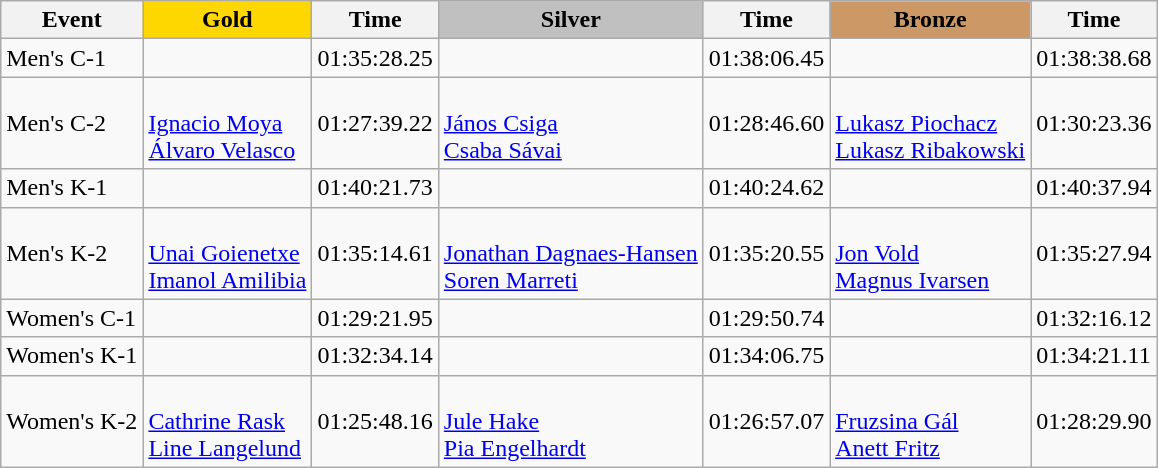<table class="wikitable">
<tr>
<th>Event</th>
<td align=center bgcolor="gold"><strong>Gold</strong></td>
<th>Time</th>
<td align=center bgcolor="silver"><strong>Silver</strong></td>
<th>Time</th>
<td align=center bgcolor="CC9966"><strong>Bronze</strong></td>
<th>Time</th>
</tr>
<tr>
<td>Men's C-1</td>
<td></td>
<td>01:35:28.25</td>
<td></td>
<td>01:38:06.45</td>
<td></td>
<td>01:38:38.68</td>
</tr>
<tr>
<td>Men's C-2</td>
<td><br><a href='#'>Ignacio Moya</a><br><a href='#'>Álvaro Velasco</a></td>
<td>01:27:39.22</td>
<td><br><a href='#'>János Csiga</a><br><a href='#'>Csaba Sávai</a></td>
<td>01:28:46.60</td>
<td><br><a href='#'>Lukasz Piochacz</a><br><a href='#'>Lukasz Ribakowski</a></td>
<td>01:30:23.36</td>
</tr>
<tr>
<td>Men's K-1</td>
<td></td>
<td>01:40:21.73</td>
<td></td>
<td>01:40:24.62</td>
<td></td>
<td>01:40:37.94</td>
</tr>
<tr>
<td>Men's K-2</td>
<td><br><a href='#'>Unai Goienetxe</a><br><a href='#'>Imanol Amilibia</a></td>
<td>01:35:14.61</td>
<td><br><a href='#'>Jonathan Dagnaes-Hansen</a><br><a href='#'>Soren Marreti</a></td>
<td>01:35:20.55</td>
<td><br><a href='#'>Jon Vold</a><br><a href='#'>Magnus Ivarsen</a></td>
<td>01:35:27.94</td>
</tr>
<tr>
<td>Women's C-1</td>
<td></td>
<td>01:29:21.95</td>
<td></td>
<td>01:29:50.74</td>
<td></td>
<td>01:32:16.12</td>
</tr>
<tr>
<td>Women's K-1</td>
<td></td>
<td>01:32:34.14</td>
<td></td>
<td>01:34:06.75</td>
<td></td>
<td>01:34:21.11</td>
</tr>
<tr>
<td>Women's K-2</td>
<td><br><a href='#'>Cathrine Rask</a><br><a href='#'>Line Langelund</a></td>
<td>01:25:48.16</td>
<td><br><a href='#'>Jule Hake</a><br><a href='#'>Pia Engelhardt</a></td>
<td>01:26:57.07</td>
<td><br><a href='#'>Fruzsina Gál</a><br><a href='#'>Anett Fritz</a></td>
<td>01:28:29.90</td>
</tr>
</table>
